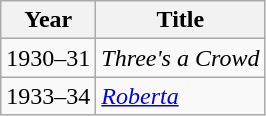<table class="wikitable sortable">
<tr>
<th>Year</th>
<th>Title</th>
</tr>
<tr>
<td>1930–31</td>
<td><em>Three's a Crowd</em></td>
</tr>
<tr>
<td>1933–34</td>
<td><em><a href='#'>Roberta</a></em></td>
</tr>
</table>
